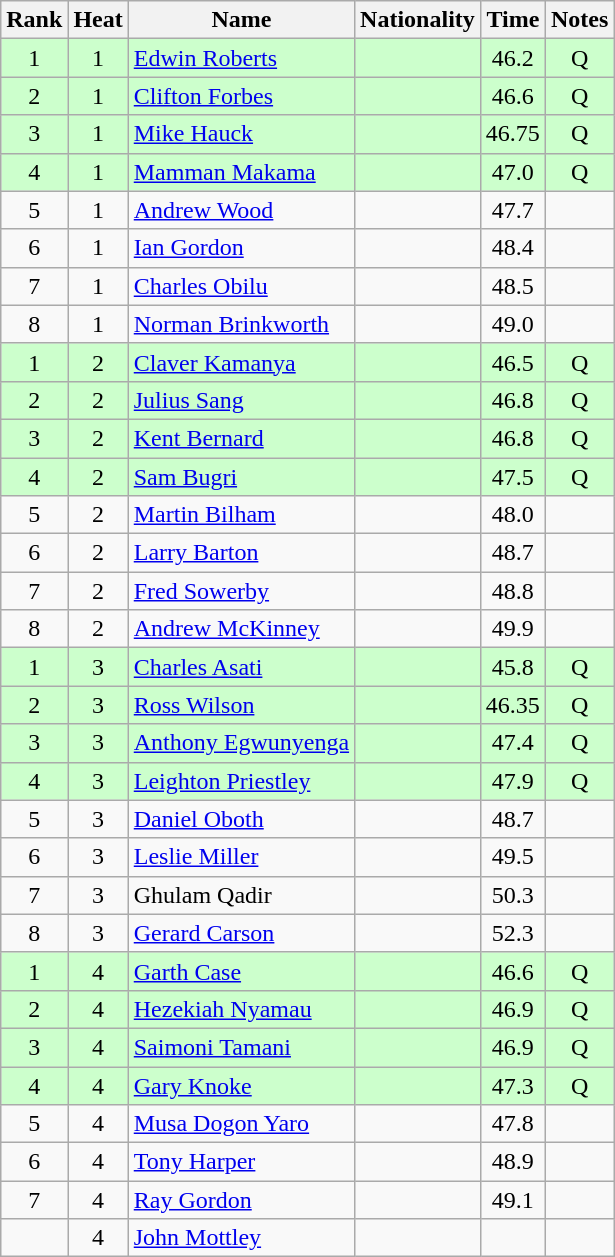<table class="wikitable sortable" style="text-align:center;">
<tr>
<th scope=col>Rank</th>
<th scope=col>Heat</th>
<th scope=col>Name</th>
<th scope=col>Nationality</th>
<th scope=col>Time</th>
<th scope=col>Notes</th>
</tr>
<tr style="background-color: #ccffcc;">
<td>1</td>
<td>1</td>
<td style="text-align:left;"><a href='#'>Edwin Roberts</a></td>
<td style="text-align:left;"></td>
<td>46.2</td>
<td>Q</td>
</tr>
<tr style="background-color: #ccffcc;">
<td>2</td>
<td>1</td>
<td style="text-align:left;"><a href='#'>Clifton Forbes</a></td>
<td style="text-align:left;"></td>
<td>46.6</td>
<td>Q</td>
</tr>
<tr style="background-color: #ccffcc;">
<td>3</td>
<td>1</td>
<td style="text-align:left;"><a href='#'>Mike Hauck</a></td>
<td style="text-align:left;"></td>
<td>46.75</td>
<td>Q</td>
</tr>
<tr style="background-color: #ccffcc;">
<td>4</td>
<td>1</td>
<td style="text-align:left;"><a href='#'>Mamman Makama</a></td>
<td style="text-align:left;"></td>
<td>47.0</td>
<td>Q</td>
</tr>
<tr>
<td>5</td>
<td>1</td>
<td style="text-align:left;"><a href='#'>Andrew Wood</a></td>
<td style="text-align:left;"></td>
<td>47.7</td>
<td></td>
</tr>
<tr>
<td>6</td>
<td>1</td>
<td style="text-align:left;"><a href='#'>Ian Gordon</a></td>
<td style="text-align:left;"></td>
<td>48.4</td>
<td></td>
</tr>
<tr>
<td>7</td>
<td>1</td>
<td style="text-align:left;"><a href='#'>Charles Obilu</a></td>
<td style="text-align:left;"></td>
<td>48.5</td>
<td></td>
</tr>
<tr>
<td>8</td>
<td>1</td>
<td style="text-align:left;"><a href='#'>Norman Brinkworth</a></td>
<td style="text-align:left;"></td>
<td>49.0</td>
<td></td>
</tr>
<tr style="background-color: #ccffcc;">
<td>1</td>
<td>2</td>
<td style="text-align:left;"><a href='#'>Claver Kamanya</a></td>
<td style="text-align:left;"></td>
<td>46.5</td>
<td>Q</td>
</tr>
<tr style="background-color: #ccffcc;">
<td>2</td>
<td>2</td>
<td style="text-align:left;"><a href='#'>Julius Sang</a></td>
<td style="text-align:left;"></td>
<td>46.8</td>
<td>Q</td>
</tr>
<tr style="background-color: #ccffcc;">
<td>3</td>
<td>2</td>
<td style="text-align:left;"><a href='#'>Kent Bernard</a></td>
<td style="text-align:left;"></td>
<td>46.8</td>
<td>Q</td>
</tr>
<tr style="background-color: #ccffcc;">
<td>4</td>
<td>2</td>
<td style="text-align:left;"><a href='#'>Sam Bugri</a></td>
<td style="text-align:left;"></td>
<td>47.5</td>
<td>Q</td>
</tr>
<tr>
<td>5</td>
<td>2</td>
<td style="text-align:left;"><a href='#'>Martin Bilham</a></td>
<td style="text-align:left;"></td>
<td>48.0</td>
<td></td>
</tr>
<tr>
<td>6</td>
<td>2</td>
<td style="text-align:left;"><a href='#'>Larry Barton</a></td>
<td style="text-align:left;"></td>
<td>48.7</td>
<td></td>
</tr>
<tr>
<td>7</td>
<td>2</td>
<td style="text-align:left;"><a href='#'>Fred Sowerby</a></td>
<td style="text-align:left;"></td>
<td>48.8</td>
<td></td>
</tr>
<tr>
<td>8</td>
<td>2</td>
<td style="text-align:left;"><a href='#'>Andrew McKinney</a></td>
<td style="text-align:left;"></td>
<td>49.9</td>
<td></td>
</tr>
<tr style="background-color: #ccffcc;">
<td>1</td>
<td>3</td>
<td style="text-align:left;"><a href='#'>Charles Asati</a></td>
<td style="text-align:left;"></td>
<td>45.8</td>
<td>Q</td>
</tr>
<tr style="background-color: #ccffcc;">
<td>2</td>
<td>3</td>
<td style="text-align:left;"><a href='#'>Ross Wilson</a></td>
<td style="text-align:left;"></td>
<td>46.35</td>
<td>Q</td>
</tr>
<tr style="background-color: #ccffcc;">
<td>3</td>
<td>3</td>
<td style="text-align:left;"><a href='#'>Anthony Egwunyenga</a></td>
<td style="text-align:left;"></td>
<td>47.4</td>
<td>Q</td>
</tr>
<tr style="background-color: #ccffcc;">
<td>4</td>
<td>3</td>
<td style="text-align:left;"><a href='#'>Leighton Priestley</a></td>
<td style="text-align:left;"></td>
<td>47.9</td>
<td>Q</td>
</tr>
<tr>
<td>5</td>
<td>3</td>
<td style="text-align:left;"><a href='#'>Daniel Oboth</a></td>
<td style="text-align:left;"></td>
<td>48.7</td>
<td></td>
</tr>
<tr>
<td>6</td>
<td>3</td>
<td style="text-align:left;"><a href='#'>Leslie Miller</a></td>
<td style="text-align:left;"></td>
<td>49.5</td>
<td></td>
</tr>
<tr>
<td>7</td>
<td>3</td>
<td style="text-align:left;">Ghulam Qadir</td>
<td style="text-align:left;"></td>
<td>50.3</td>
<td></td>
</tr>
<tr>
<td>8</td>
<td>3</td>
<td style="text-align:left;"><a href='#'>Gerard Carson</a></td>
<td style="text-align:left;"></td>
<td>52.3</td>
<td></td>
</tr>
<tr style="background-color: #ccffcc;">
<td>1</td>
<td>4</td>
<td style="text-align:left;"><a href='#'>Garth Case</a></td>
<td style="text-align:left;"></td>
<td>46.6</td>
<td>Q</td>
</tr>
<tr style="background-color: #ccffcc;">
<td>2</td>
<td>4</td>
<td style="text-align:left;"><a href='#'>Hezekiah Nyamau</a></td>
<td style="text-align:left;"></td>
<td>46.9</td>
<td>Q</td>
</tr>
<tr style="background-color: #ccffcc;">
<td>3</td>
<td>4</td>
<td style="text-align:left;"><a href='#'>Saimoni Tamani</a></td>
<td style="text-align:left;"></td>
<td>46.9</td>
<td>Q</td>
</tr>
<tr style="background-color: #ccffcc;">
<td>4</td>
<td>4</td>
<td style="text-align:left;"><a href='#'>Gary Knoke</a></td>
<td style="text-align:left;"></td>
<td>47.3</td>
<td>Q</td>
</tr>
<tr>
<td>5</td>
<td>4</td>
<td style="text-align:left;"><a href='#'>Musa Dogon Yaro</a></td>
<td style="text-align:left;"></td>
<td>47.8</td>
<td></td>
</tr>
<tr>
<td>6</td>
<td>4</td>
<td style="text-align:left;"><a href='#'>Tony Harper</a></td>
<td style="text-align:left;"></td>
<td>48.9</td>
<td></td>
</tr>
<tr>
<td>7</td>
<td>4</td>
<td style="text-align:left;"><a href='#'>Ray Gordon</a></td>
<td style="text-align:left;"></td>
<td>49.1</td>
<td></td>
</tr>
<tr>
<td></td>
<td>4</td>
<td style="text-align:left;"><a href='#'>John Mottley</a></td>
<td style="text-align:left;"></td>
<td></td>
<td></td>
</tr>
</table>
